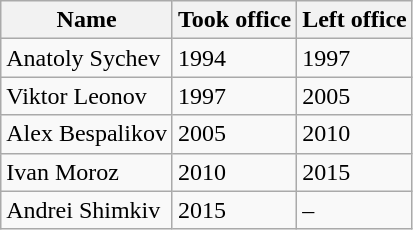<table class="wikitable">
<tr>
<th>Name</th>
<th>Took office</th>
<th>Left office</th>
</tr>
<tr>
<td>Anatoly Sychev</td>
<td>1994</td>
<td>1997</td>
</tr>
<tr>
<td>Viktor Leonov</td>
<td>1997</td>
<td>2005</td>
</tr>
<tr>
<td>Alex Bespalikov</td>
<td>2005</td>
<td>2010</td>
</tr>
<tr>
<td>Ivan Moroz</td>
<td>2010</td>
<td>2015</td>
</tr>
<tr>
<td>Andrei Shimkiv</td>
<td>2015</td>
<td>–</td>
</tr>
</table>
